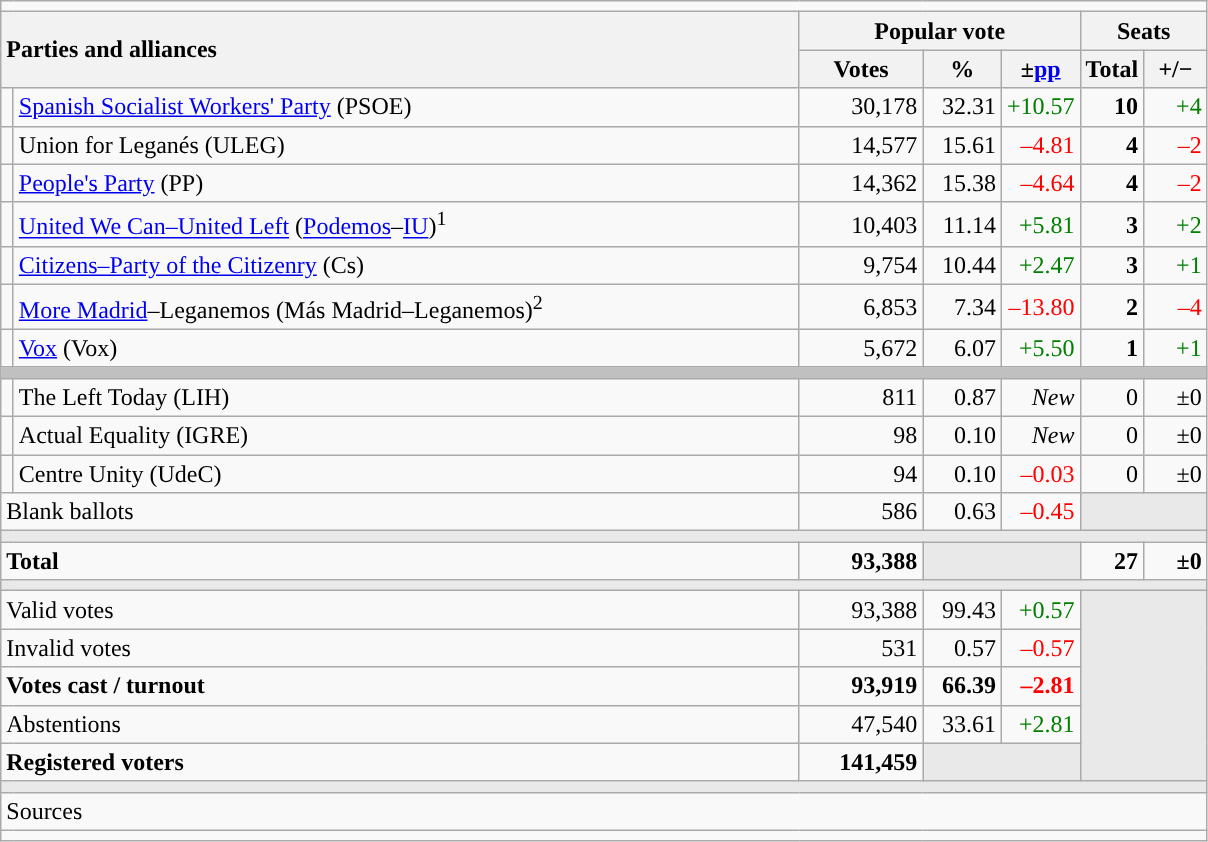<table class="wikitable" style="text-align:right;">
<tr>
<td colspan="7"></td>
</tr>
<tr>
<th style="text-align:left;" rowspan="2" colspan="2" width="525">Parties and alliances</th>
<th colspan="3">Popular vote</th>
<th colspan="2">Seats</th>
</tr>
<tr>
<th width="75">Votes</th>
<th width="45">%</th>
<th width="45">±<a href='#'>pp</a></th>
<th width="35">Total</th>
<th width="35">+/−</th>
</tr>
<tr>
<td width="1" style="color:inherit;background:"></td>
<td align="left"><a href='#'>Spanish Socialist Workers' Party</a> (PSOE)</td>
<td>30,178</td>
<td>32.31</td>
<td style="color:green;">+10.57</td>
<td><strong>10</strong></td>
<td style="color:green;">+4</td>
</tr>
<tr>
<td style="color:inherit;background:"></td>
<td align="left">Union for Leganés (ULEG)</td>
<td>14,577</td>
<td>15.61</td>
<td style="color:red;">–4.81</td>
<td><strong>4</strong></td>
<td style="color:red;">–2</td>
</tr>
<tr>
<td style="color:inherit;background:"></td>
<td align="left"><a href='#'>People's Party</a> (PP)</td>
<td>14,362</td>
<td>15.38</td>
<td style="color:red;">–4.64</td>
<td><strong>4</strong></td>
<td style="color:red;">–2</td>
</tr>
<tr>
<td style="color:inherit;background:"></td>
<td align="left"><a href='#'>United We Can–United Left</a> (<a href='#'>Podemos</a>–<a href='#'>IU</a>)<sup>1</sup></td>
<td>10,403</td>
<td>11.14</td>
<td style="color:green;">+5.81</td>
<td><strong>3</strong></td>
<td style="color:green;">+2</td>
</tr>
<tr>
<td style="color:inherit;background:"></td>
<td align="left"><a href='#'>Citizens–Party of the Citizenry</a> (Cs)</td>
<td>9,754</td>
<td>10.44</td>
<td style="color:green;">+2.47</td>
<td><strong>3</strong></td>
<td style="color:green;">+1</td>
</tr>
<tr>
<td style="color:inherit;background:"></td>
<td align="left"><a href='#'>More Madrid</a>–Leganemos (Más Madrid–Leganemos)<sup>2</sup></td>
<td>6,853</td>
<td>7.34</td>
<td style="color:red;">–13.80</td>
<td><strong>2</strong></td>
<td style="color:red;">–4</td>
</tr>
<tr>
<td style="color:inherit;background:"></td>
<td align="left"><a href='#'>Vox</a> (Vox)</td>
<td>5,672</td>
<td>6.07</td>
<td style="color:green;">+5.50</td>
<td><strong>1</strong></td>
<td style="color:green;">+1</td>
</tr>
<tr>
<td colspan="7" bgcolor="#C0C0C0"></td>
</tr>
<tr>
<td style="color:inherit;background:"></td>
<td align="left">The Left Today (LIH)</td>
<td>811</td>
<td>0.87</td>
<td><em>New</em></td>
<td>0</td>
<td>±0</td>
</tr>
<tr>
<td style="color:inherit;background:"></td>
<td align="left">Actual Equality (IGRE)</td>
<td>98</td>
<td>0.10</td>
<td><em>New</em></td>
<td>0</td>
<td>±0</td>
</tr>
<tr>
<td style="color:inherit;background:"></td>
<td align="left">Centre Unity (UdeC)</td>
<td>94</td>
<td>0.10</td>
<td style="color:red;">–0.03</td>
<td>0</td>
<td>±0</td>
</tr>
<tr>
<td align="left" colspan="2">Blank ballots</td>
<td>586</td>
<td>0.63</td>
<td style="color:red;">–0.45</td>
<td bgcolor="#E9E9E9" colspan="2"></td>
</tr>
<tr>
<td colspan="7" bgcolor="#E9E9E9"></td>
</tr>
<tr style="font-weight:bold;">
<td align="left" colspan="2">Total</td>
<td>93,388</td>
<td bgcolor="#E9E9E9" colspan="2"></td>
<td>27</td>
<td>±0</td>
</tr>
<tr>
<td colspan="7" bgcolor="#E9E9E9"></td>
</tr>
<tr>
<td align="left" colspan="2">Valid votes</td>
<td>93,388</td>
<td>99.43</td>
<td style="color:green;">+0.57</td>
<td bgcolor="#E9E9E9" colspan="2" rowspan="5"></td>
</tr>
<tr>
<td align="left" colspan="2">Invalid votes</td>
<td>531</td>
<td>0.57</td>
<td style="color:red;">–0.57</td>
</tr>
<tr style="font-weight:bold;">
<td align="left" colspan="2">Votes cast / turnout</td>
<td>93,919</td>
<td>66.39</td>
<td style="color:red;">–2.81</td>
</tr>
<tr>
<td align="left" colspan="2">Abstentions</td>
<td>47,540</td>
<td>33.61</td>
<td style="color:green;">+2.81</td>
</tr>
<tr style="font-weight:bold;">
<td align="left" colspan="2">Registered voters</td>
<td>141,459</td>
<td bgcolor="#E9E9E9" colspan="2"></td>
</tr>
<tr>
<td colspan="7" bgcolor="#E9E9E9"></td>
</tr>
<tr>
<td align="left" colspan="7">Sources</td>
</tr>
<tr>
<td colspan="7" style="text-align:left; max-width:790px;"></td>
</tr>
</table>
